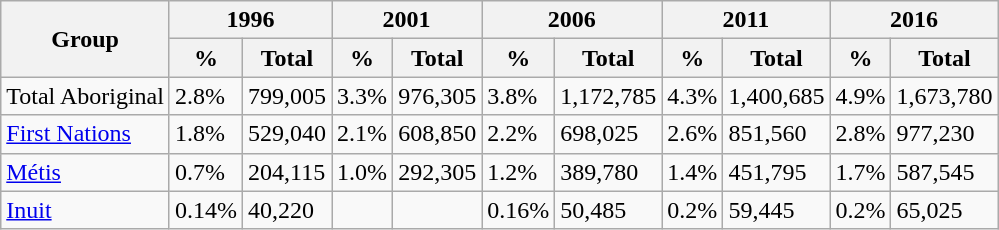<table class="wikitable">
<tr>
<th rowspan="2">Group</th>
<th colspan="2">1996</th>
<th colspan="2">2001</th>
<th colspan="2">2006</th>
<th colspan="2">2011</th>
<th colspan="2">2016</th>
</tr>
<tr>
<th>%</th>
<th>Total</th>
<th>%</th>
<th>Total</th>
<th>%</th>
<th>Total</th>
<th>%</th>
<th>Total</th>
<th>%</th>
<th>Total</th>
</tr>
<tr>
<td align="left">Total Aboriginal</td>
<td>2.8%</td>
<td>799,005</td>
<td>3.3%</td>
<td>976,305</td>
<td>3.8%</td>
<td>1,172,785</td>
<td>4.3%</td>
<td>1,400,685</td>
<td>4.9%</td>
<td>1,673,780</td>
</tr>
<tr>
<td align="left"><a href='#'>First Nations</a></td>
<td>1.8%</td>
<td>529,040</td>
<td>2.1%</td>
<td>608,850</td>
<td>2.2%</td>
<td>698,025</td>
<td>2.6%</td>
<td>851,560</td>
<td>2.8%</td>
<td>977,230</td>
</tr>
<tr>
<td align="left"><a href='#'>Métis</a></td>
<td>0.7%</td>
<td>204,115</td>
<td>1.0%</td>
<td>292,305</td>
<td>1.2%</td>
<td>389,780</td>
<td>1.4%</td>
<td>451,795</td>
<td>1.7%</td>
<td>587,545</td>
</tr>
<tr>
<td align="left"><a href='#'>Inuit</a></td>
<td>0.14%</td>
<td>40,220</td>
<td></td>
<td></td>
<td>0.16%</td>
<td>50,485</td>
<td>0.2%</td>
<td>59,445</td>
<td>0.2%</td>
<td>65,025</td>
</tr>
</table>
